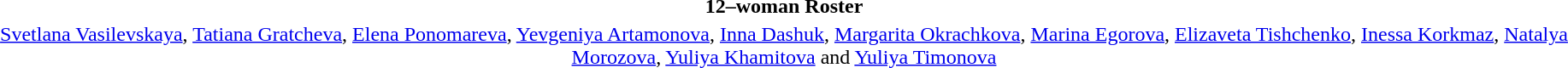<table style="text-align: center; margin-top: 2em; margin-left: auto; margin-right: auto">
<tr>
<td><strong>12–woman Roster</strong></td>
</tr>
<tr>
<td><a href='#'>Svetlana Vasilevskaya</a>, <a href='#'>Tatiana Gratcheva</a>, <a href='#'>Elena Ponomareva</a>, <a href='#'>Yevgeniya Artamonova</a>, <a href='#'>Inna Dashuk</a>, <a href='#'>Margarita Okrachkova</a>, <a href='#'>Marina Egorova</a>, <a href='#'>Elizaveta Tishchenko</a>, <a href='#'>Inessa Korkmaz</a>, <a href='#'>Natalya Morozova</a>, <a href='#'>Yuliya Khamitova</a> and <a href='#'>Yuliya Timonova</a></td>
</tr>
<tr>
</tr>
</table>
